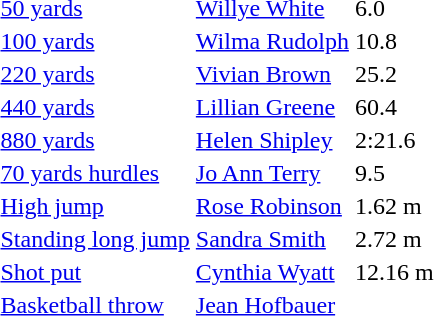<table>
<tr>
<td><a href='#'>50 yards</a></td>
<td><a href='#'>Willye White</a></td>
<td>6.0</td>
<td></td>
<td></td>
<td></td>
<td></td>
</tr>
<tr>
<td><a href='#'>100 yards</a></td>
<td><a href='#'>Wilma Rudolph</a></td>
<td>10.8</td>
<td></td>
<td></td>
<td></td>
<td></td>
</tr>
<tr>
<td><a href='#'>220 yards</a></td>
<td><a href='#'>Vivian Brown</a></td>
<td>25.2</td>
<td></td>
<td></td>
<td></td>
<td></td>
</tr>
<tr>
<td><a href='#'>440 yards</a></td>
<td><a href='#'>Lillian Greene</a></td>
<td>60.4</td>
<td></td>
<td></td>
<td></td>
<td></td>
</tr>
<tr>
<td><a href='#'>880 yards</a></td>
<td><a href='#'>Helen Shipley</a></td>
<td>2:21.6</td>
<td></td>
<td></td>
<td></td>
<td></td>
</tr>
<tr>
<td><a href='#'>70 yards hurdles</a></td>
<td><a href='#'>Jo Ann Terry</a></td>
<td>9.5</td>
<td></td>
<td></td>
<td></td>
<td></td>
</tr>
<tr>
<td><a href='#'>High jump</a></td>
<td><a href='#'>Rose Robinson</a></td>
<td>1.62 m</td>
<td></td>
<td></td>
<td></td>
<td></td>
</tr>
<tr>
<td><a href='#'>Standing long jump</a></td>
<td><a href='#'>Sandra Smith</a></td>
<td>2.72 m</td>
<td></td>
<td></td>
<td></td>
<td></td>
</tr>
<tr>
<td><a href='#'>Shot put</a></td>
<td><a href='#'>Cynthia Wyatt</a></td>
<td>12.16 m</td>
<td></td>
<td></td>
<td></td>
<td></td>
</tr>
<tr>
<td><a href='#'>Basketball throw</a></td>
<td><a href='#'>Jean Hofbauer</a></td>
<td></td>
<td></td>
<td></td>
<td></td>
<td></td>
</tr>
</table>
